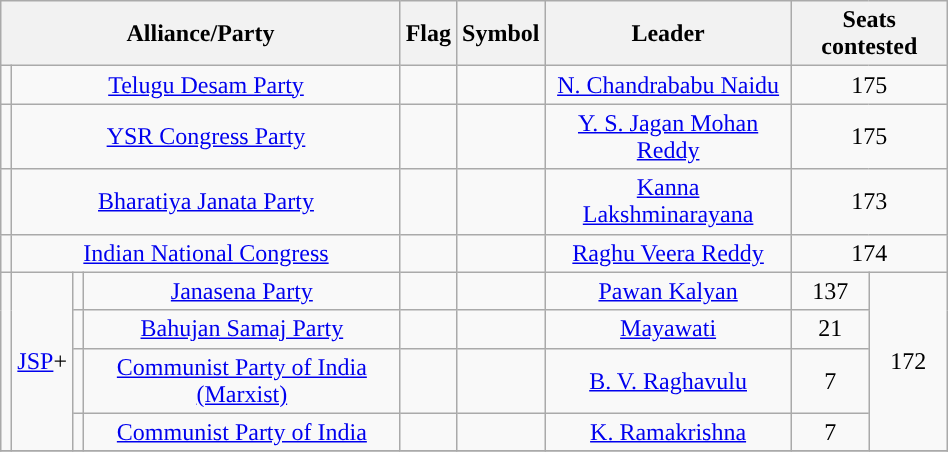<table class="wikitable sortable" width="50%" style="text-align:center;">
<tr>
<th colspan=4>Alliance/Party</th>
<th>Flag</th>
<th>Symbol</th>
<th>Leader</th>
<th colspan=4>Seats contested</th>
</tr>
<tr>
<td style="text-align:center; background:"></td>
<td colspan=3><a href='#'>Telugu Desam Party</a></td>
<td></td>
<td></td>
<td><a href='#'>N. Chandrababu Naidu</a></td>
<td colspan=3>175</td>
</tr>
<tr>
<td style="text-align:center; background:"></td>
<td colspan="3"><a href='#'>YSR Congress Party</a></td>
<td></td>
<td></td>
<td><a href='#'>Y. S. Jagan Mohan Reddy</a></td>
<td colspan="3">175</td>
</tr>
<tr>
<td style="text-align:center; background:"></td>
<td colspan=3><a href='#'>Bharatiya Janata Party</a></td>
<td></td>
<td></td>
<td><a href='#'>Kanna Lakshminarayana</a></td>
<td colspan=3>173</td>
</tr>
<tr>
<td style="text-align:center; background:"></td>
<td colspan=3><a href='#'>Indian National Congress</a></td>
<td></td>
<td></td>
<td><a href='#'>Raghu Veera Reddy</a></td>
<td colspan=3>174</td>
</tr>
<tr>
<td rowspan=4 style="text-align:center; background:"></td>
<td rowspan=4><a href='#'>JSP</a>+</td>
<td style="text-align:center; background:"></td>
<td><a href='#'>Janasena Party</a></td>
<td></td>
<td></td>
<td><a href='#'>Pawan Kalyan</a></td>
<td>137</td>
<td rowspan=4>172</td>
</tr>
<tr>
<td style="text-align:center; background:"></td>
<td><a href='#'>Bahujan Samaj Party</a></td>
<td></td>
<td></td>
<td><a href='#'>Mayawati</a></td>
<td>21</td>
</tr>
<tr>
<td style="text-align:center; background:"></td>
<td><a href='#'>Communist Party of India (Marxist)</a></td>
<td></td>
<td></td>
<td><a href='#'>B. V. Raghavulu</a></td>
<td>7</td>
</tr>
<tr>
<td style="text-align:center; background:"></td>
<td><a href='#'>Communist Party of India</a></td>
<td></td>
<td></td>
<td><a href='#'>K. Ramakrishna</a></td>
<td>7</td>
</tr>
<tr>
</tr>
</table>
